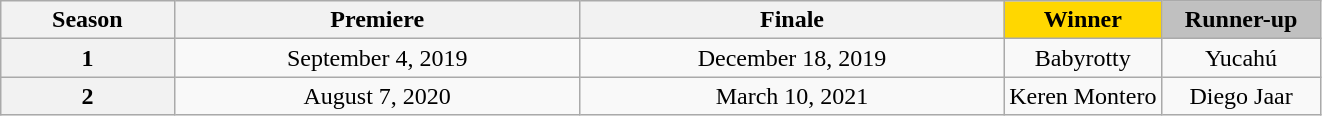<table class="wikitable" style="text-align:center; font-size:100%;">
<tr>
<th>Season</th>
<th>Premiere</th>
<th>Finale</th>
<th style="width:12%; background:gold;" align="center">Winner</th>
<th style="width:12%; background:silver;" align="center">Runner-up</th>
</tr>
<tr>
<th scope="row">1</th>
<td>September 4, 2019</td>
<td>December 18, 2019</td>
<td>Babyrotty</td>
<td>Yucahú</td>
</tr>
<tr>
<th scope="row">2</th>
<td>August 7, 2020</td>
<td>March 10, 2021</td>
<td>Keren Montero</td>
<td>Diego Jaar</td>
</tr>
</table>
